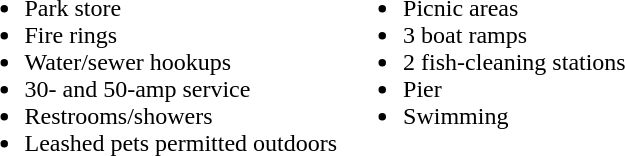<table>
<tr ---- valign="top">
<td><br><ul><li>Park store</li><li>Fire rings</li><li>Water/sewer hookups</li><li>30- and 50-amp service</li><li>Restrooms/showers</li><li>Leashed pets permitted outdoors</li></ul></td>
<td><br><ul><li>Picnic areas</li><li>3 boat ramps</li><li>2 fish-cleaning stations</li><li>Pier</li><li>Swimming</li></ul></td>
<td></td>
</tr>
</table>
